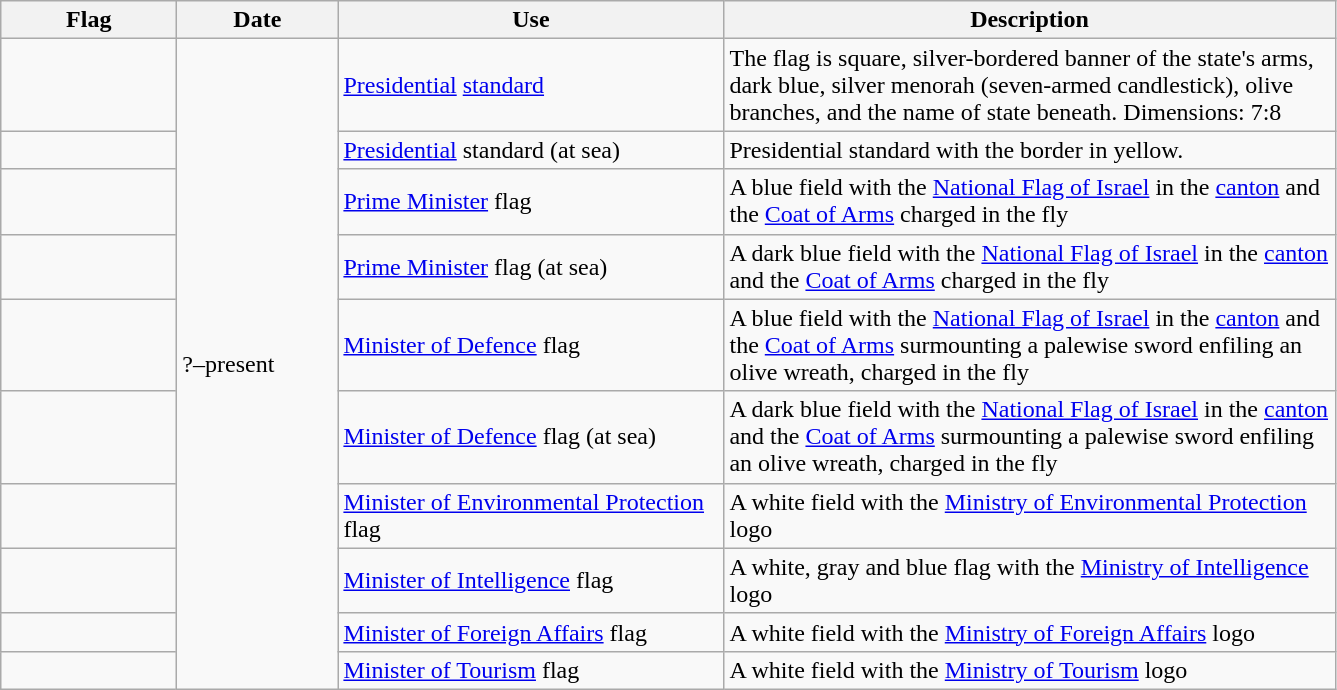<table class="wikitable" style="background:#f9f9f9">
<tr>
<th width="110">Flag</th>
<th width="100">Date</th>
<th width="250">Use</th>
<th width="400">Description</th>
</tr>
<tr>
<td></td>
<td rowspan="10">?–present</td>
<td><a href='#'>Presidential</a> <a href='#'>standard</a></td>
<td>The flag is square, silver-bordered banner of the state's arms, dark blue, silver menorah (seven-armed candlestick), olive branches, and the name of state beneath. Dimensions: 7:8</td>
</tr>
<tr>
<td></td>
<td><a href='#'>Presidential</a> standard (at sea)</td>
<td>Presidential standard with the border in yellow.</td>
</tr>
<tr>
<td></td>
<td><a href='#'>Prime Minister</a> flag</td>
<td>A blue field with the <a href='#'>National Flag of Israel</a> in the <a href='#'>canton</a> and the <a href='#'>Coat of Arms</a> charged in the fly</td>
</tr>
<tr>
<td></td>
<td><a href='#'>Prime Minister</a> flag (at sea)</td>
<td>A dark blue field with the <a href='#'>National Flag of Israel</a> in the <a href='#'>canton</a> and the <a href='#'>Coat of Arms</a> charged in the fly</td>
</tr>
<tr>
<td></td>
<td><a href='#'>Minister of Defence</a> flag</td>
<td>A blue field with the <a href='#'>National Flag of Israel</a> in the <a href='#'>canton</a> and the <a href='#'>Coat of Arms</a> surmounting a palewise sword enfiling an olive wreath, charged in the fly</td>
</tr>
<tr>
<td></td>
<td><a href='#'>Minister of Defence</a> flag (at sea)</td>
<td>A dark blue field with the <a href='#'>National Flag of Israel</a> in the <a href='#'>canton</a> and the <a href='#'>Coat of Arms</a> surmounting a palewise sword enfiling an olive wreath, charged in the fly</td>
</tr>
<tr>
<td></td>
<td><a href='#'>Minister of Environmental Protection</a> flag</td>
<td>A white field with the <a href='#'>Ministry of Environmental Protection</a> logo</td>
</tr>
<tr>
<td></td>
<td><a href='#'>Minister of Intelligence</a> flag</td>
<td>A white, gray and blue flag with the <a href='#'>Ministry of Intelligence</a> logo</td>
</tr>
<tr>
<td></td>
<td><a href='#'>Minister of Foreign Affairs</a> flag</td>
<td>A white field with the <a href='#'>Ministry of Foreign Affairs</a> logo</td>
</tr>
<tr>
<td></td>
<td><a href='#'>Minister of Tourism</a> flag</td>
<td>A white field with the <a href='#'>Ministry of Tourism</a> logo</td>
</tr>
</table>
